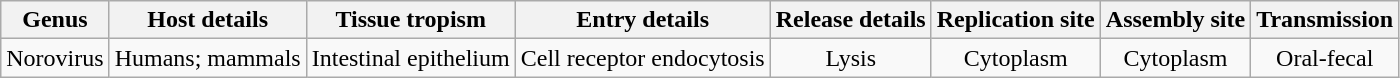<table class="wikitable sortable" style="text-align:center">
<tr>
<th>Genus</th>
<th>Host details</th>
<th>Tissue tropism</th>
<th>Entry details</th>
<th>Release details</th>
<th>Replication site</th>
<th>Assembly site</th>
<th>Transmission</th>
</tr>
<tr>
<td>Norovirus</td>
<td>Humans; mammals</td>
<td>Intestinal epithelium</td>
<td>Cell receptor endocytosis</td>
<td>Lysis</td>
<td>Cytoplasm</td>
<td>Cytoplasm</td>
<td>Oral-fecal</td>
</tr>
</table>
